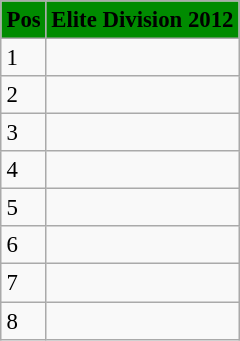<table class="wikitable" style="margin:0.5em auto; font-size:95%">
<tr style="background:#008b00;">
<td><strong>Pos</strong></td>
<td><strong>Elite Division 2012</strong></td>
</tr>
<tr>
<td>1</td>
<td></td>
</tr>
<tr>
<td>2</td>
<td></td>
</tr>
<tr>
<td>3</td>
<td></td>
</tr>
<tr>
<td>4</td>
<td></td>
</tr>
<tr>
<td>5</td>
<td></td>
</tr>
<tr>
<td>6</td>
<td></td>
</tr>
<tr>
<td>7</td>
<td></td>
</tr>
<tr>
<td>8</td>
<td></td>
</tr>
</table>
